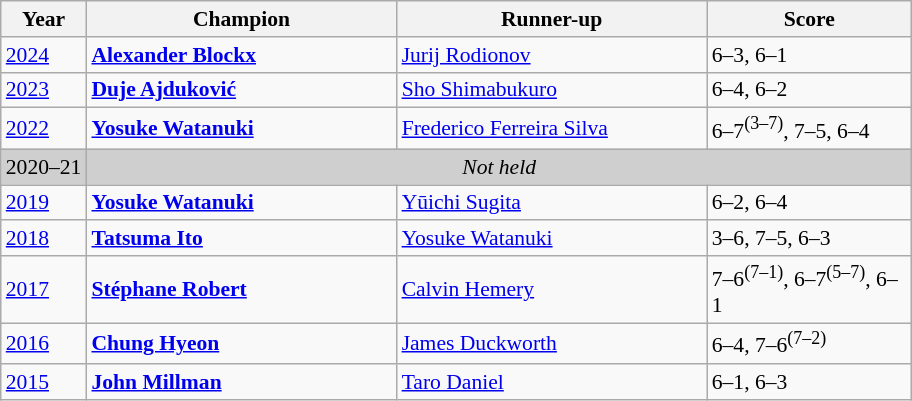<table class="wikitable" style="font-size:90%">
<tr>
<th>Year</th>
<th width="200">Champion</th>
<th width="200">Runner-up</th>
<th width="130">Score</th>
</tr>
<tr>
<td><a href='#'>2024</a></td>
<td> <strong><a href='#'>Alexander Blockx</a></strong></td>
<td> <a href='#'>Jurij Rodionov</a></td>
<td>6–3, 6–1</td>
</tr>
<tr>
<td><a href='#'>2023</a></td>
<td> <strong><a href='#'>Duje Ajduković</a></strong></td>
<td> <a href='#'>Sho Shimabukuro</a></td>
<td>6–4, 6–2</td>
</tr>
<tr>
<td><a href='#'>2022</a></td>
<td> <strong><a href='#'>Yosuke Watanuki</a></strong></td>
<td> <a href='#'>Frederico Ferreira Silva</a></td>
<td>6–7<sup>(3–7)</sup>, 7–5, 6–4</td>
</tr>
<tr>
<td style="background:#cfcfcf">2020–21</td>
<td colspan=3 align=center style="background:#cfcfcf"><em>Not held</em></td>
</tr>
<tr>
<td><a href='#'>2019</a></td>
<td> <strong><a href='#'>Yosuke Watanuki</a></strong></td>
<td> <a href='#'>Yūichi Sugita</a></td>
<td>6–2, 6–4</td>
</tr>
<tr>
<td><a href='#'>2018</a></td>
<td> <strong><a href='#'>Tatsuma Ito</a></strong></td>
<td> <a href='#'>Yosuke Watanuki</a></td>
<td>3–6, 7–5, 6–3</td>
</tr>
<tr>
<td><a href='#'>2017</a></td>
<td> <strong><a href='#'>Stéphane Robert</a></strong></td>
<td> <a href='#'>Calvin Hemery</a></td>
<td>7–6<sup>(7–1)</sup>, 6–7<sup>(5–7)</sup>, 6–1</td>
</tr>
<tr>
<td><a href='#'>2016</a></td>
<td> <strong><a href='#'>Chung Hyeon</a></strong></td>
<td> <a href='#'>James Duckworth</a></td>
<td>6–4, 7–6<sup>(7–2)</sup></td>
</tr>
<tr>
<td><a href='#'>2015</a></td>
<td> <strong><a href='#'>John Millman</a></strong></td>
<td> <a href='#'>Taro Daniel</a></td>
<td>6–1, 6–3</td>
</tr>
</table>
